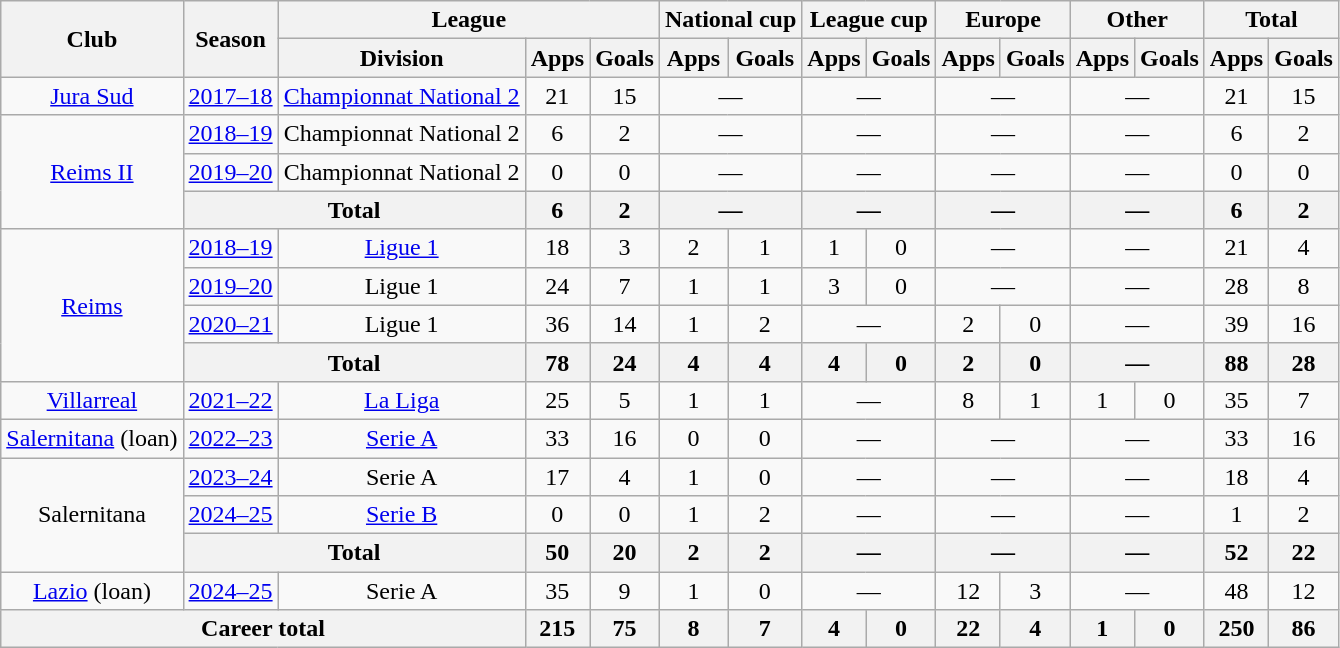<table class="wikitable" style="text-align:center">
<tr>
<th rowspan="2">Club</th>
<th rowspan="2">Season</th>
<th colspan="3">League</th>
<th colspan="2">National cup</th>
<th colspan="2">League cup</th>
<th colspan="2">Europe</th>
<th colspan="2">Other</th>
<th colspan="2">Total</th>
</tr>
<tr>
<th>Division</th>
<th>Apps</th>
<th>Goals</th>
<th>Apps</th>
<th>Goals</th>
<th>Apps</th>
<th>Goals</th>
<th>Apps</th>
<th>Goals</th>
<th>Apps</th>
<th>Goals</th>
<th>Apps</th>
<th>Goals</th>
</tr>
<tr>
<td><a href='#'>Jura Sud</a></td>
<td><a href='#'>2017–18</a></td>
<td><a href='#'>Championnat National 2</a></td>
<td>21</td>
<td>15</td>
<td colspan="2">—</td>
<td colspan="2">—</td>
<td colspan="2">—</td>
<td colspan="2">—</td>
<td>21</td>
<td>15</td>
</tr>
<tr>
<td rowspan="3"><a href='#'>Reims II</a></td>
<td><a href='#'>2018–19</a></td>
<td>Championnat National 2</td>
<td>6</td>
<td>2</td>
<td colspan="2">—</td>
<td colspan="2">—</td>
<td colspan="2">—</td>
<td colspan="2">—</td>
<td>6</td>
<td>2</td>
</tr>
<tr>
<td><a href='#'>2019–20</a></td>
<td>Championnat National 2</td>
<td>0</td>
<td>0</td>
<td colspan="2">—</td>
<td colspan="2">—</td>
<td colspan="2">—</td>
<td colspan="2">—</td>
<td>0</td>
<td>0</td>
</tr>
<tr>
<th colspan="2">Total</th>
<th>6</th>
<th>2</th>
<th colspan="2">—</th>
<th colspan="2">—</th>
<th colspan="2">—</th>
<th colspan="2">—</th>
<th>6</th>
<th>2</th>
</tr>
<tr>
<td rowspan="4"><a href='#'>Reims</a></td>
<td><a href='#'>2018–19</a></td>
<td><a href='#'>Ligue 1</a></td>
<td>18</td>
<td>3</td>
<td>2</td>
<td>1</td>
<td>1</td>
<td>0</td>
<td colspan="2">—</td>
<td colspan="2">—</td>
<td>21</td>
<td>4</td>
</tr>
<tr>
<td><a href='#'>2019–20</a></td>
<td>Ligue 1</td>
<td>24</td>
<td>7</td>
<td>1</td>
<td>1</td>
<td>3</td>
<td>0</td>
<td colspan="2">—</td>
<td colspan="2">—</td>
<td>28</td>
<td>8</td>
</tr>
<tr>
<td><a href='#'>2020–21</a></td>
<td>Ligue 1</td>
<td>36</td>
<td>14</td>
<td>1</td>
<td>2</td>
<td colspan="2">—</td>
<td>2</td>
<td>0</td>
<td colspan="2">—</td>
<td>39</td>
<td>16</td>
</tr>
<tr>
<th colspan="2">Total</th>
<th>78</th>
<th>24</th>
<th>4</th>
<th>4</th>
<th>4</th>
<th>0</th>
<th>2</th>
<th>0</th>
<th colspan="2">—</th>
<th>88</th>
<th>28</th>
</tr>
<tr>
<td><a href='#'>Villarreal</a></td>
<td><a href='#'>2021–22</a></td>
<td><a href='#'>La Liga</a></td>
<td>25</td>
<td>5</td>
<td>1</td>
<td>1</td>
<td colspan="2">—</td>
<td>8</td>
<td>1</td>
<td>1</td>
<td>0</td>
<td>35</td>
<td>7</td>
</tr>
<tr>
<td><a href='#'>Salernitana</a> (loan)</td>
<td><a href='#'>2022–23</a></td>
<td><a href='#'>Serie A</a></td>
<td>33</td>
<td>16</td>
<td>0</td>
<td>0</td>
<td colspan="2">—</td>
<td colspan="2">—</td>
<td colspan="2">—</td>
<td>33</td>
<td>16</td>
</tr>
<tr>
<td rowspan="3">Salernitana</td>
<td><a href='#'>2023–24</a></td>
<td>Serie A</td>
<td>17</td>
<td>4</td>
<td>1</td>
<td>0</td>
<td colspan="2">—</td>
<td colspan="2">—</td>
<td colspan="2">—</td>
<td>18</td>
<td>4</td>
</tr>
<tr>
<td><a href='#'>2024–25</a></td>
<td><a href='#'>Serie B</a></td>
<td>0</td>
<td>0</td>
<td>1</td>
<td>2</td>
<td colspan="2">—</td>
<td colspan="2">—</td>
<td colspan="2">—</td>
<td>1</td>
<td>2</td>
</tr>
<tr>
<th colspan="2">Total</th>
<th>50</th>
<th>20</th>
<th>2</th>
<th>2</th>
<th colspan="2">—</th>
<th colspan="2">—</th>
<th colspan="2">—</th>
<th>52</th>
<th>22</th>
</tr>
<tr>
<td><a href='#'>Lazio</a> (loan)</td>
<td><a href='#'>2024–25</a></td>
<td>Serie A</td>
<td>35</td>
<td>9</td>
<td>1</td>
<td>0</td>
<td colspan="2">—</td>
<td>12</td>
<td>3</td>
<td colspan="2">—</td>
<td>48</td>
<td>12</td>
</tr>
<tr>
<th colspan="3">Career total</th>
<th>215</th>
<th>75</th>
<th>8</th>
<th>7</th>
<th>4</th>
<th>0</th>
<th>22</th>
<th>4</th>
<th>1</th>
<th>0</th>
<th>250</th>
<th>86</th>
</tr>
</table>
